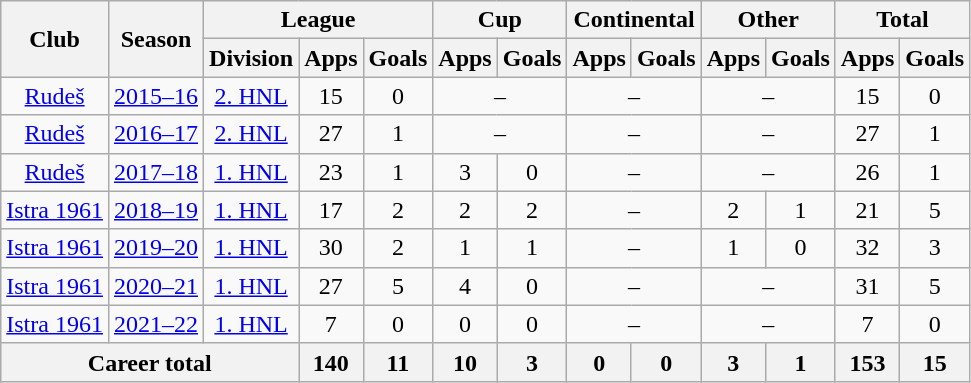<table class="wikitable" style="text-align: center">
<tr>
<th rowspan="2">Club</th>
<th rowspan="2">Season</th>
<th colspan="3">League</th>
<th colspan="2">Cup</th>
<th colspan="2">Continental</th>
<th colspan="2">Other</th>
<th colspan="2">Total</th>
</tr>
<tr>
<th>Division</th>
<th>Apps</th>
<th>Goals</th>
<th>Apps</th>
<th>Goals</th>
<th>Apps</th>
<th>Goals</th>
<th>Apps</th>
<th>Goals</th>
<th>Apps</th>
<th>Goals</th>
</tr>
<tr>
<td><a href='#'>Rudeš</a></td>
<td><a href='#'>2015–16</a></td>
<td><a href='#'>2. HNL</a></td>
<td>15</td>
<td>0</td>
<td colspan="2">–</td>
<td colspan="2">–</td>
<td colspan="2">–</td>
<td>15</td>
<td>0</td>
</tr>
<tr>
<td><a href='#'>Rudeš</a></td>
<td><a href='#'>2016–17</a></td>
<td><a href='#'>2. HNL</a></td>
<td>27</td>
<td>1</td>
<td colspan="2">–</td>
<td colspan="2">–</td>
<td colspan="2">–</td>
<td>27</td>
<td>1</td>
</tr>
<tr>
<td><a href='#'>Rudeš</a></td>
<td><a href='#'>2017–18</a></td>
<td><a href='#'>1. HNL</a></td>
<td>23</td>
<td>1</td>
<td>3</td>
<td>0</td>
<td colspan="2">–</td>
<td colspan="2">–</td>
<td>26</td>
<td>1</td>
</tr>
<tr>
<td><a href='#'>Istra 1961</a></td>
<td><a href='#'>2018–19</a></td>
<td><a href='#'>1. HNL</a></td>
<td>17</td>
<td>2</td>
<td>2</td>
<td>2</td>
<td colspan="2">–</td>
<td>2</td>
<td>1</td>
<td>21</td>
<td>5</td>
</tr>
<tr>
<td><a href='#'>Istra 1961</a></td>
<td><a href='#'>2019–20</a></td>
<td><a href='#'>1. HNL</a></td>
<td>30</td>
<td>2</td>
<td>1</td>
<td>1</td>
<td colspan="2">–</td>
<td>1</td>
<td>0</td>
<td>32</td>
<td>3</td>
</tr>
<tr>
<td><a href='#'>Istra 1961</a></td>
<td><a href='#'>2020–21</a></td>
<td><a href='#'>1. HNL</a></td>
<td>27</td>
<td>5</td>
<td>4</td>
<td>0</td>
<td colspan="2">–</td>
<td colspan="2">–</td>
<td>31</td>
<td>5</td>
</tr>
<tr>
<td><a href='#'>Istra 1961</a></td>
<td><a href='#'>2021–22</a></td>
<td><a href='#'>1. HNL</a></td>
<td>7</td>
<td>0</td>
<td>0</td>
<td>0</td>
<td colspan="2">–</td>
<td colspan="2">–</td>
<td>7</td>
<td>0</td>
</tr>
<tr>
<th colspan=3>Career total</th>
<th>140</th>
<th>11</th>
<th>10</th>
<th>3</th>
<th>0</th>
<th>0</th>
<th>3</th>
<th>1</th>
<th>153</th>
<th>15</th>
</tr>
</table>
